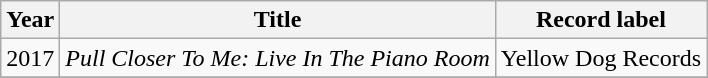<table class="wikitable sortable">
<tr>
<th>Year</th>
<th>Title</th>
<th>Record label</th>
</tr>
<tr>
<td>2017</td>
<td><em>Pull Closer To Me: Live In The Piano Room </em></td>
<td style="text-align:center;">Yellow Dog Records</td>
</tr>
<tr>
</tr>
</table>
